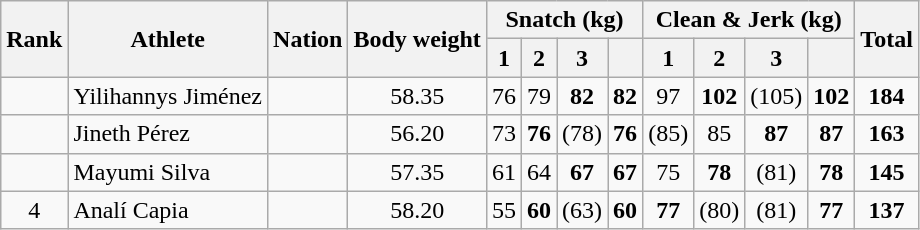<table class="sortable wikitable" style="text-align:center">
<tr>
<th rowspan="2">Rank</th>
<th rowspan="2">Athlete</th>
<th rowspan="2">Nation</th>
<th rowspan=2>Body weight</th>
<th colspan=4>Snatch (kg)</th>
<th colspan=4>Clean & Jerk (kg)</th>
<th rowspan=2>Total</th>
</tr>
<tr>
<th>1</th>
<th>2</th>
<th>3</th>
<th></th>
<th>1</th>
<th>2</th>
<th>3</th>
<th></th>
</tr>
<tr>
<td></td>
<td align="left">Yilihannys Jiménez</td>
<td align="left"></td>
<td>58.35</td>
<td>76</td>
<td>79</td>
<td><strong>82</strong></td>
<td><strong>82</strong></td>
<td>97</td>
<td><strong>102</strong></td>
<td>(105)</td>
<td><strong>102</strong></td>
<td><strong>184</strong></td>
</tr>
<tr>
<td></td>
<td align="left">Jineth Pérez</td>
<td align="left"></td>
<td>56.20</td>
<td>73</td>
<td><strong>76</strong></td>
<td>(78)</td>
<td><strong>76</strong></td>
<td>(85)</td>
<td>85</td>
<td><strong>87</strong></td>
<td><strong>87</strong></td>
<td><strong>163</strong></td>
</tr>
<tr>
<td></td>
<td align="left">Mayumi Silva</td>
<td align="left"></td>
<td>57.35</td>
<td>61</td>
<td>64</td>
<td><strong>67</strong></td>
<td><strong>67</strong></td>
<td>75</td>
<td><strong>78</strong></td>
<td>(81)</td>
<td><strong>78</strong></td>
<td><strong>145</strong></td>
</tr>
<tr>
<td>4</td>
<td align="left">Analí Capia</td>
<td align="left"></td>
<td>58.20</td>
<td>55</td>
<td><strong>60</strong></td>
<td>(63)</td>
<td><strong>60</strong></td>
<td><strong>77</strong></td>
<td>(80)</td>
<td>(81)</td>
<td><strong>77</strong></td>
<td><strong>137</strong></td>
</tr>
</table>
